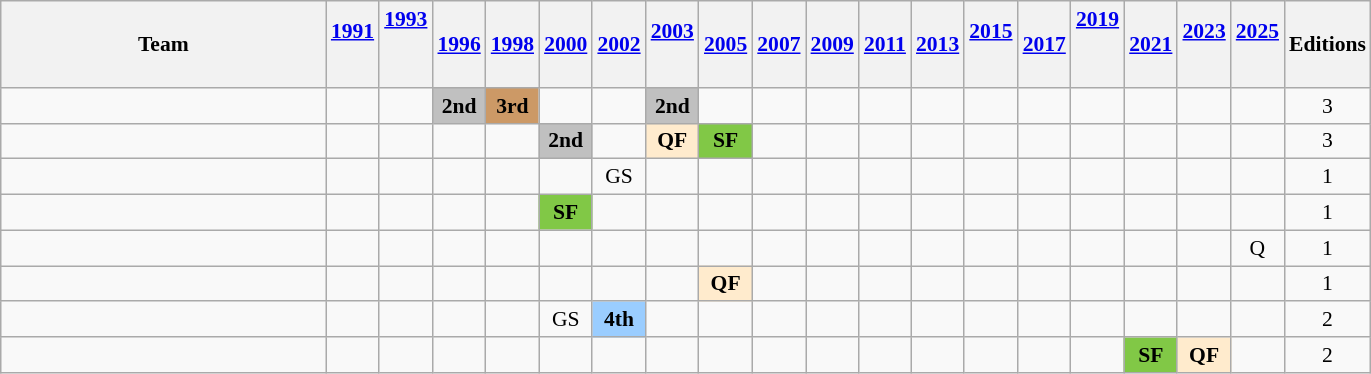<table class="wikitable" style="text-align:center; font-size:90%">
<tr>
<th width=210>Team</th>
<th><a href='#'>1991</a><br> <br></th>
<th><a href='#'>1993</a><br> <br>  <br></th>
<th><a href='#'>1996</a><br> </th>
<th><a href='#'>1998</a><br> </th>
<th><a href='#'>2000</a><br> </th>
<th><a href='#'>2002</a><br> </th>
<th><a href='#'>2003</a><br> <br> </th>
<th><a href='#'>2005</a><br> </th>
<th><a href='#'>2007</a><br> </th>
<th><a href='#'>2009</a><br> </th>
<th><a href='#'>2011</a><br> </th>
<th><a href='#'>2013</a><br> </th>
<th><a href='#'>2015</a><br> <br> </th>
<th><a href='#'>2017</a><br> </th>
<th><a href='#'>2019</a><br> <br>  <br> </th>
<th><a href='#'>2021</a><br> </th>
<th><a href='#'>2023</a><br> <br> </th>
<th><a href='#'>2025</a><br> <br> </th>
<th>Editions</th>
</tr>
<tr>
<td align=left></td>
<td></td>
<td></td>
<td style="background:Silver;"><strong>2nd</strong></td>
<td style="background:#c96;"><strong>3rd</strong></td>
<td></td>
<td></td>
<td style="background:Silver;"><strong>2nd</strong></td>
<td></td>
<td></td>
<td></td>
<td></td>
<td></td>
<td></td>
<td></td>
<td></td>
<td></td>
<td></td>
<td></td>
<td>3</td>
</tr>
<tr>
<td align=left></td>
<td></td>
<td></td>
<td></td>
<td></td>
<td style="background:Silver;"><strong>2nd</strong></td>
<td></td>
<td style="background:#ffebcd"><strong>QF</strong></td>
<td style="background:#81c846"><strong>SF</strong></td>
<td></td>
<td></td>
<td></td>
<td></td>
<td></td>
<td></td>
<td></td>
<td></td>
<td></td>
<td></td>
<td>3</td>
</tr>
<tr>
<td align=left></td>
<td></td>
<td></td>
<td></td>
<td></td>
<td></td>
<td>GS</td>
<td></td>
<td></td>
<td></td>
<td></td>
<td></td>
<td></td>
<td></td>
<td></td>
<td></td>
<td></td>
<td></td>
<td></td>
<td>1</td>
</tr>
<tr>
<td align=left></td>
<td></td>
<td></td>
<td></td>
<td></td>
<td style="background:#81c846"><strong>SF</strong></td>
<td></td>
<td></td>
<td></td>
<td></td>
<td></td>
<td></td>
<td></td>
<td></td>
<td></td>
<td></td>
<td></td>
<td></td>
<td></td>
<td>1</td>
</tr>
<tr>
<td align=left></td>
<td></td>
<td></td>
<td></td>
<td></td>
<td></td>
<td></td>
<td></td>
<td></td>
<td></td>
<td></td>
<td></td>
<td></td>
<td></td>
<td></td>
<td></td>
<td></td>
<td></td>
<td>Q</td>
<td>1</td>
</tr>
<tr>
<td align=left></td>
<td></td>
<td></td>
<td></td>
<td></td>
<td></td>
<td></td>
<td></td>
<td style="background:#ffebcd"><strong>QF</strong></td>
<td></td>
<td></td>
<td></td>
<td></td>
<td></td>
<td></td>
<td></td>
<td></td>
<td></td>
<td></td>
<td>1</td>
</tr>
<tr>
<td align=left></td>
<td></td>
<td></td>
<td></td>
<td></td>
<td>GS</td>
<td style="background:#9acdff;"><strong>4th</strong></td>
<td></td>
<td></td>
<td></td>
<td></td>
<td></td>
<td></td>
<td></td>
<td></td>
<td></td>
<td></td>
<td></td>
<td></td>
<td>2</td>
</tr>
<tr>
<td align=left></td>
<td></td>
<td></td>
<td></td>
<td></td>
<td></td>
<td></td>
<td></td>
<td></td>
<td></td>
<td></td>
<td></td>
<td></td>
<td></td>
<td></td>
<td></td>
<td style="background:#81c846"><strong>SF</strong></td>
<td style="background:#ffebcd"><strong>QF</strong></td>
<td></td>
<td>2</td>
</tr>
</table>
